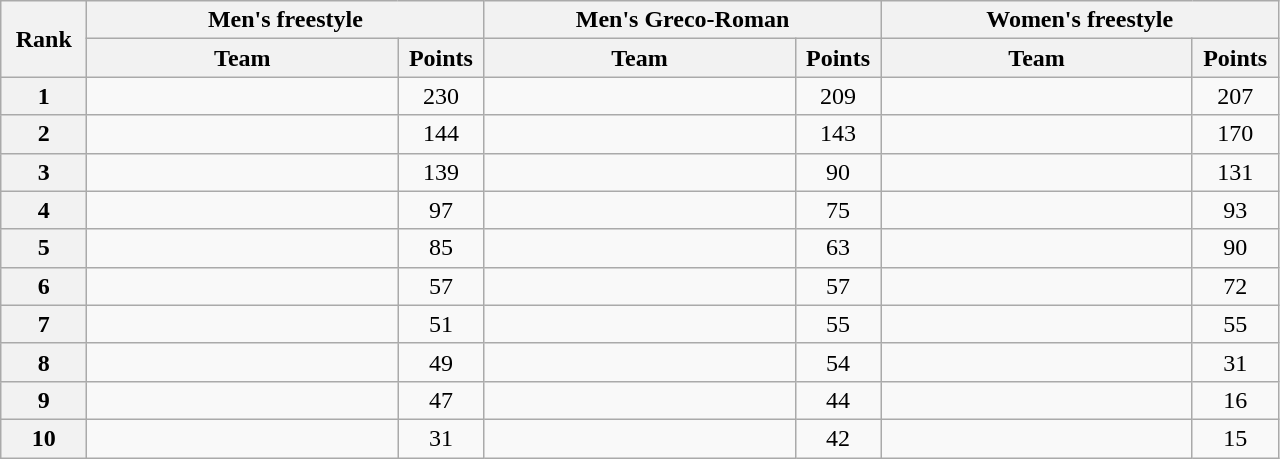<table class="wikitable" style="text-align:center;">
<tr>
<th width=50 rowspan="2">Rank</th>
<th colspan="2">Men's freestyle</th>
<th colspan="2">Men's Greco-Roman</th>
<th colspan="2">Women's freestyle</th>
</tr>
<tr>
<th width=200>Team</th>
<th width=50>Points</th>
<th width=200>Team</th>
<th width=50>Points</th>
<th width=200>Team</th>
<th width=50>Points</th>
</tr>
<tr>
<th>1</th>
<td align=left></td>
<td>230</td>
<td align=left></td>
<td>209</td>
<td align=left></td>
<td>207</td>
</tr>
<tr>
<th>2</th>
<td align=left></td>
<td>144</td>
<td align=left></td>
<td>143</td>
<td align=left></td>
<td>170</td>
</tr>
<tr>
<th>3</th>
<td align=left></td>
<td>139</td>
<td align=left></td>
<td>90</td>
<td align=left></td>
<td>131</td>
</tr>
<tr>
<th>4</th>
<td align=left></td>
<td>97</td>
<td align=left></td>
<td>75</td>
<td align=left></td>
<td>93</td>
</tr>
<tr>
<th>5</th>
<td align=left></td>
<td>85</td>
<td align=left></td>
<td>63</td>
<td align=left></td>
<td>90</td>
</tr>
<tr>
<th>6</th>
<td align=left></td>
<td>57</td>
<td align=left></td>
<td>57</td>
<td align=left></td>
<td>72</td>
</tr>
<tr>
<th>7</th>
<td align=left></td>
<td>51</td>
<td align=left></td>
<td>55</td>
<td align=left></td>
<td>55</td>
</tr>
<tr>
<th>8</th>
<td align=left></td>
<td>49</td>
<td align=left></td>
<td>54</td>
<td align=left></td>
<td>31</td>
</tr>
<tr>
<th>9</th>
<td align=left></td>
<td>47</td>
<td align=left></td>
<td>44</td>
<td align=left></td>
<td>16</td>
</tr>
<tr>
<th>10</th>
<td align=left></td>
<td>31</td>
<td align=left></td>
<td>42</td>
<td align=left></td>
<td>15</td>
</tr>
</table>
